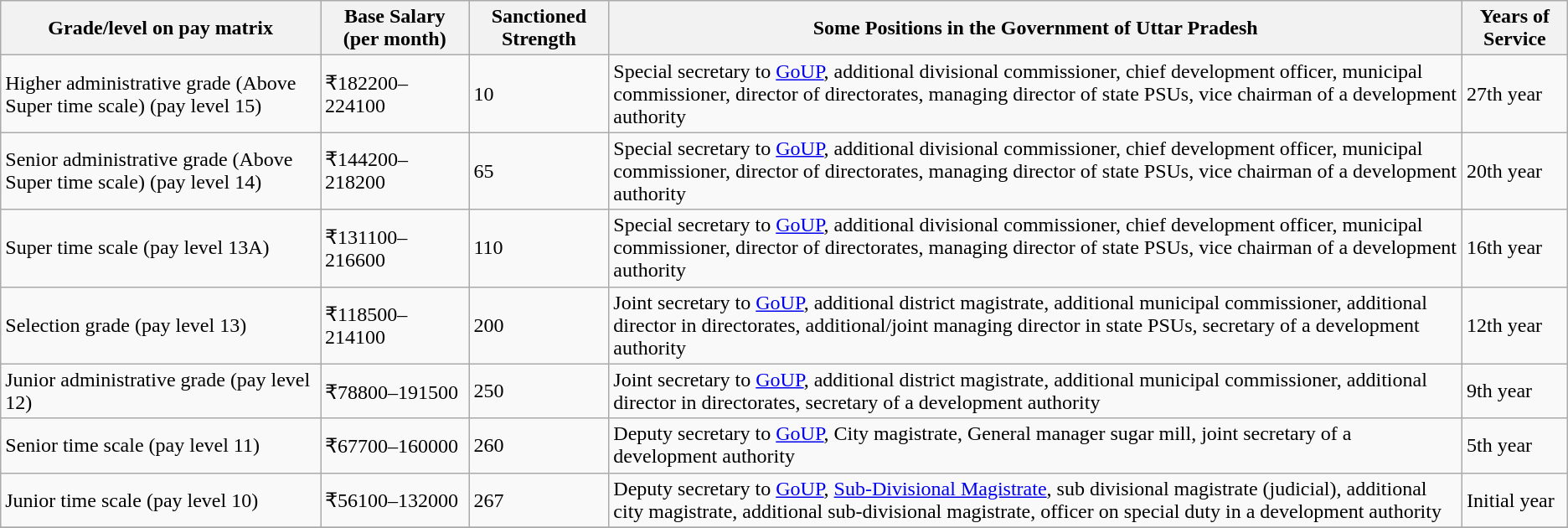<table class="wikitable sortable">
<tr>
<th>Grade/level on pay matrix</th>
<th>Base Salary (per month)</th>
<th>Sanctioned Strength</th>
<th>Some Positions in the Government of Uttar Pradesh</th>
<th>Years of Service</th>
</tr>
<tr>
<td>Higher administrative grade (Above Super time scale) (pay level 15)</td>
<td>₹182200–224100</td>
<td>10</td>
<td>Special secretary to <a href='#'>GoUP</a>, additional divisional commissioner, chief development officer, municipal commissioner, director of directorates, managing director of state PSUs, vice chairman of a development authority</td>
<td>27th year</td>
</tr>
<tr>
<td>Senior administrative grade (Above Super time scale) (pay level 14)</td>
<td>₹144200–218200</td>
<td>65</td>
<td>Special secretary to <a href='#'>GoUP</a>, additional divisional commissioner, chief development officer, municipal commissioner, director of directorates, managing director of state PSUs, vice chairman of a development authority</td>
<td>20th year</td>
</tr>
<tr>
<td>Super time scale (pay level 13A)</td>
<td>₹131100–216600</td>
<td>110</td>
<td>Special secretary to <a href='#'>GoUP</a>, additional divisional commissioner, chief development officer, municipal commissioner, director of directorates, managing director of state PSUs, vice chairman of a development authority</td>
<td>16th year</td>
</tr>
<tr>
<td>Selection grade (pay level 13)</td>
<td>₹118500–214100</td>
<td>200</td>
<td>Joint secretary to <a href='#'>GoUP</a>, additional district magistrate, additional municipal commissioner, additional director in directorates, additional/joint managing director in state PSUs, secretary of a development authority</td>
<td>12th year</td>
</tr>
<tr>
<td>Junior administrative grade (pay level 12)</td>
<td>₹78800–191500</td>
<td>250</td>
<td>Joint secretary to <a href='#'>GoUP</a>, additional district magistrate, additional municipal commissioner, additional director in directorates, secretary of a development authority</td>
<td>9th year</td>
</tr>
<tr>
<td>Senior time scale (pay level 11)</td>
<td>₹67700–160000</td>
<td>260</td>
<td>Deputy secretary to <a href='#'>GoUP</a>, City magistrate, General manager sugar mill, joint secretary of a development authority</td>
<td>5th year</td>
</tr>
<tr>
<td>Junior time scale (pay level 10)</td>
<td>₹56100–132000</td>
<td>267</td>
<td>Deputy secretary to <a href='#'>GoUP</a>, <a href='#'>Sub-Divisional Magistrate</a>, sub divisional magistrate (judicial), additional city magistrate, additional sub-divisional magistrate, officer on special duty in a development authority</td>
<td>Initial year</td>
</tr>
<tr>
</tr>
</table>
